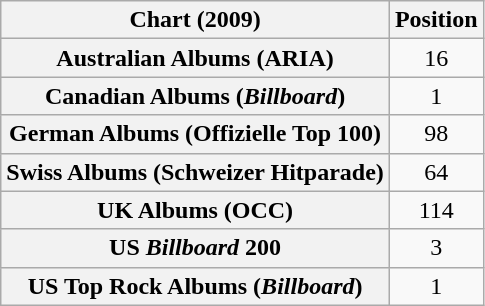<table class="wikitable sortable plainrowheaders" style="text-align:center">
<tr>
<th scope="col">Chart (2009)</th>
<th scope="col">Position</th>
</tr>
<tr>
<th scope="row">Australian Albums (ARIA)</th>
<td>16</td>
</tr>
<tr>
<th scope="row">Canadian Albums (<em>Billboard</em>)</th>
<td>1</td>
</tr>
<tr>
<th scope="row">German Albums (Offizielle Top 100)</th>
<td>98</td>
</tr>
<tr>
<th scope="row">Swiss Albums (Schweizer Hitparade)</th>
<td>64</td>
</tr>
<tr>
<th scope="row">UK Albums (OCC)</th>
<td>114</td>
</tr>
<tr>
<th scope="row">US <em>Billboard</em> 200</th>
<td>3</td>
</tr>
<tr>
<th scope="row">US Top Rock Albums (<em>Billboard</em>)</th>
<td>1</td>
</tr>
</table>
